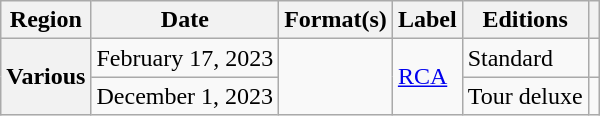<table class="wikitable plainrowheaders">
<tr>
<th scope="col">Region</th>
<th scope="col">Date</th>
<th scope="col">Format(s)</th>
<th scope="col">Label</th>
<th scope="col">Editions</th>
<th scope="col"></th>
</tr>
<tr>
<th rowspan="2" scope="row">Various</th>
<td>February 17, 2023</td>
<td rowspan="2"></td>
<td rowspan="2"><a href='#'>RCA</a></td>
<td>Standard</td>
<td></td>
</tr>
<tr>
<td>December 1, 2023</td>
<td>Tour deluxe</td>
<td></td>
</tr>
</table>
